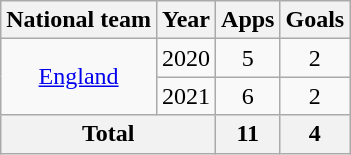<table class=wikitable style=text-align:center>
<tr>
<th>National team</th>
<th>Year</th>
<th>Apps</th>
<th>Goals</th>
</tr>
<tr>
<td rowspan="2"><a href='#'>England</a></td>
<td>2020</td>
<td>5</td>
<td>2</td>
</tr>
<tr>
<td>2021</td>
<td>6</td>
<td>2</td>
</tr>
<tr>
<th colspan=2>Total</th>
<th>11</th>
<th>4</th>
</tr>
</table>
